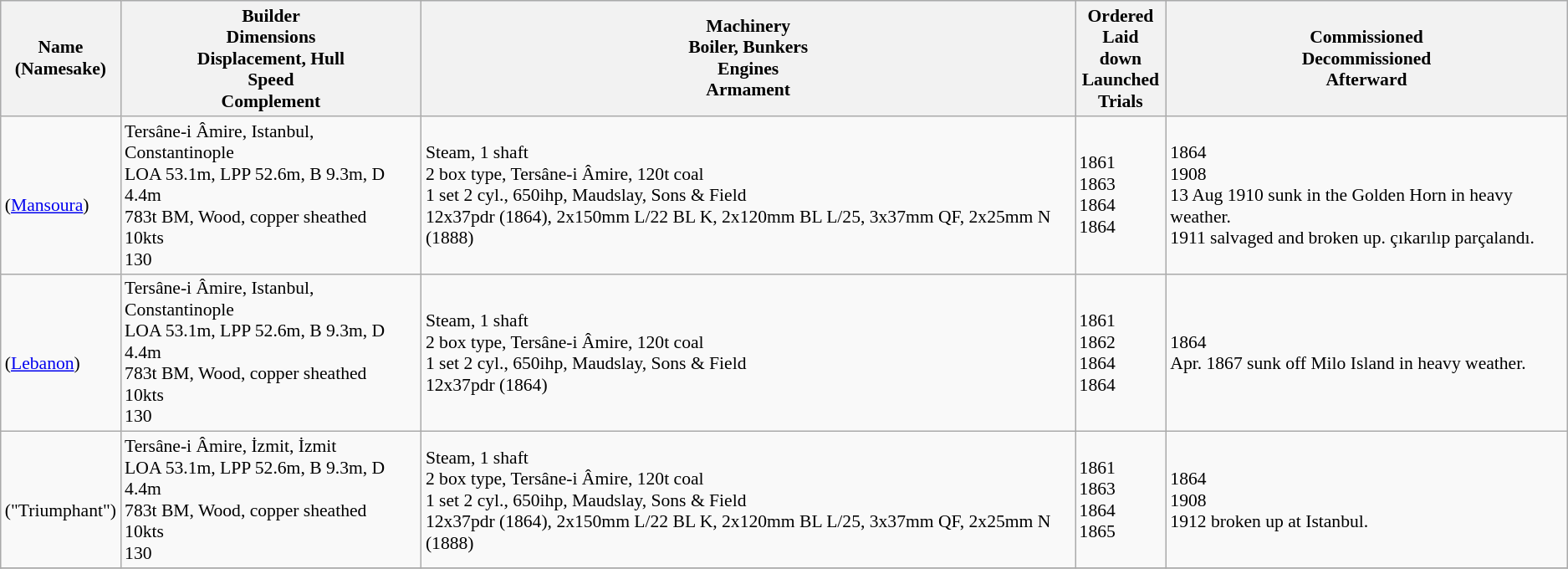<table class="wikitable" style="font-size:90%;">
<tr bgcolor="#e6e9ff">
<th>Name<br>(Namesake)</th>
<th>Builder<br>Dimensions<br>Displacement, Hull<br>Speed<br>Complement</th>
<th>Machinery<br>Boiler, Bunkers<br>Engines<br>Armament</th>
<th>Ordered<br>Laid down<br>Launched<br>Trials</th>
<th>Commissioned<br>Decommissioned<br>Afterward</th>
</tr>
<tr ---->
<td><br>(<a href='#'>Mansoura</a>)</td>
<td> Tersâne-i Âmire, Istanbul, Constantinople<br>LOA 53.1m, LPP 52.6m, B 9.3m, D 4.4m<br>783t BM, Wood, copper sheathed<br>10kts<br>130</td>
<td>Steam, 1 shaft<br>2 box type, Tersâne-i Âmire, 120t coal<br>1 set 2 cyl., 650ihp, Maudslay, Sons & Field<br>12x37pdr (1864), 2x150mm L/22 BL K, 2x120mm BL L/25, 3x37mm QF, 2x25mm N (1888)</td>
<td>1861<br>1863<br>1864<br>1864</td>
<td>1864<br>1908<br>13 Aug 1910 sunk in the Golden Horn in heavy weather.<br>1911 salvaged and broken up. çıkarılıp parçalandı.</td>
</tr>
<tr ---->
<td><br>(<a href='#'>Lebanon</a>)</td>
<td> Tersâne-i Âmire, Istanbul, Constantinople<br>LOA 53.1m, LPP 52.6m, B 9.3m, D 4.4m<br>783t BM, Wood, copper sheathed<br>10kts<br>130</td>
<td>Steam, 1 shaft<br>2 box type, Tersâne-i Âmire, 120t coal<br>1 set 2 cyl., 650ihp, Maudslay, Sons & Field<br>12x37pdr (1864)</td>
<td>1861<br>1862<br>1864<br>1864</td>
<td>1864<br>Apr. 1867 sunk off Milo Island in heavy weather.</td>
</tr>
<tr --->
<td><br>("Triumphant")</td>
<td> Tersâne-i Âmire, İzmit, İzmit<br>LOA 53.1m, LPP 52.6m, B 9.3m, D 4.4m<br>783t BM, Wood, copper sheathed<br>10kts<br>130</td>
<td>Steam, 1 shaft<br>2 box type, Tersâne-i Âmire, 120t coal<br>1 set 2 cyl., 650ihp, Maudslay, Sons & Field<br>12x37pdr (1864), 2x150mm L/22 BL K, 2x120mm BL L/25, 3x37mm QF, 2x25mm N (1888)</td>
<td>1861<br>1863<br>1864<br>1865</td>
<td>1864<br>1908<br>1912 broken up at Istanbul.</td>
</tr>
<tr ---->
</tr>
</table>
